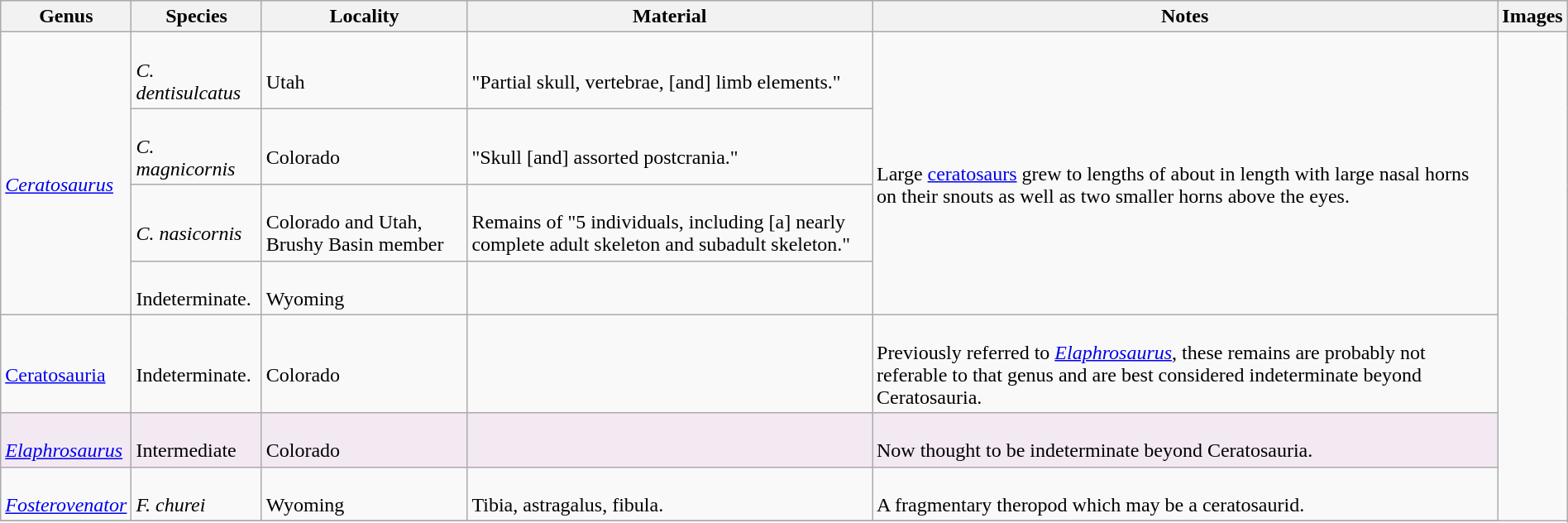<table class="wikitable" align="center" width="100%">
<tr>
<th>Genus</th>
<th>Species</th>
<th>Locality</th>
<th>Material</th>
<th>Notes</th>
<th>Images</th>
</tr>
<tr>
<td rowspan=4><br><em><a href='#'>Ceratosaurus</a></em></td>
<td><br><em>C. dentisulcatus</em></td>
<td><br>Utah</td>
<td><br>"Partial skull, vertebrae, [and] limb elements."</td>
<td rowspan=4><br>Large <a href='#'>ceratosaurs</a> grew to lengths of about  in length with large nasal horns on their snouts as well as two smaller horns above the eyes.</td>
<td rowspan="34"><br>
</td>
</tr>
<tr>
<td><br><em>C. magnicornis</em></td>
<td><br>Colorado</td>
<td><br>"Skull [and] assorted postcrania."</td>
</tr>
<tr>
<td><br><em>C. nasicornis</em></td>
<td><br>Colorado and Utah, Brushy Basin member</td>
<td><br>Remains of "5 individuals, including [a] nearly complete adult skeleton and subadult skeleton."</td>
</tr>
<tr>
<td><br>Indeterminate.</td>
<td><br>Wyoming</td>
<td></td>
</tr>
<tr>
<td><br><a href='#'>Ceratosauria</a></td>
<td><br>Indeterminate.</td>
<td><br>Colorado</td>
<td></td>
<td><br>Previously referred to <em><a href='#'>Elaphrosaurus</a></em>, these remains are probably not referable to that genus and are best considered indeterminate beyond Ceratosauria.</td>
</tr>
<tr>
<td style="background:#f3e9f3;"><br><em><a href='#'>Elaphrosaurus</a></em></td>
<td style="background:#f3e9f3;"><br>Intermediate</td>
<td style="background:#f3e9f3;"><br>Colorado</td>
<td style="background:#f3e9f3;"></td>
<td style="background:#f3e9f3;"><br>Now thought to be indeterminate beyond Ceratosauria.</td>
</tr>
<tr>
<td><br><em><a href='#'>Fosterovenator</a></em></td>
<td><br><em>F. churei</em></td>
<td><br>Wyoming</td>
<td><br>Tibia, astragalus, fibula.</td>
<td><br>A fragmentary theropod which may be a ceratosaurid.</td>
</tr>
<tr>
</tr>
</table>
